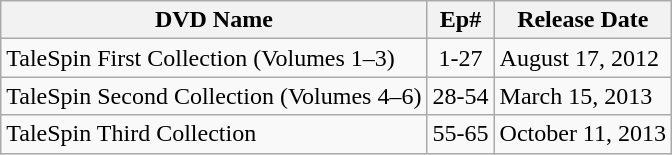<table class="wikitable">
<tr>
<th>DVD Name</th>
<th>Ep#</th>
<th>Release Date</th>
</tr>
<tr>
<td>TaleSpin First Collection (Volumes 1–3)</td>
<td style="text-align:center;">1-27</td>
<td>August 17, 2012</td>
</tr>
<tr>
<td>TaleSpin Second Collection (Volumes 4–6)</td>
<td style="text-align:center;">28-54</td>
<td>March 15, 2013</td>
</tr>
<tr>
<td>TaleSpin Third Collection</td>
<td style="text-align:center;">55-65</td>
<td>October 11, 2013</td>
</tr>
</table>
